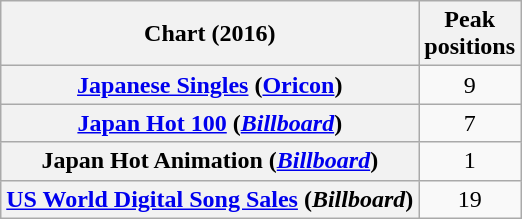<table class="wikitable sortable plainrowheaders" style="text-align:center">
<tr>
<th scope="col">Chart (2016)</th>
<th scope="col">Peak<br>positions</th>
</tr>
<tr>
<th scope="row"><a href='#'>Japanese Singles</a> (<a href='#'>Oricon</a>)</th>
<td>9</td>
</tr>
<tr>
<th scope="row"><a href='#'>Japan Hot 100</a> (<a href='#'><em>Billboard</em></a>)</th>
<td>7</td>
</tr>
<tr>
<th scope="row">Japan Hot Animation (<a href='#'><em>Billboard</em></a>)</th>
<td>1</td>
</tr>
<tr>
<th scope="row"><a href='#'>US World Digital Song Sales</a> (<em>Billboard</em>)</th>
<td>19</td>
</tr>
</table>
